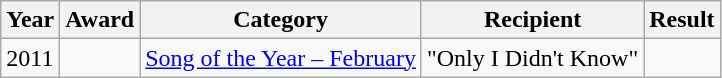<table class="wikitable">
<tr>
<th>Year</th>
<th>Award</th>
<th>Category</th>
<th>Recipient</th>
<th>Result</th>
</tr>
<tr>
<td>2011</td>
<td></td>
<td><a href='#'>Song of the Year – February</a></td>
<td>"Only I Didn't Know"</td>
<td></td>
</tr>
</table>
